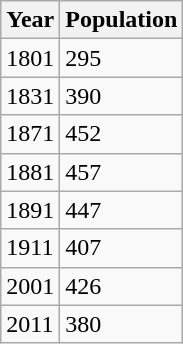<table class="wikitable" border="1">
<tr>
<th>Year</th>
<th>Population</th>
</tr>
<tr>
<td>1801</td>
<td>295</td>
</tr>
<tr>
<td>1831</td>
<td>390</td>
</tr>
<tr>
<td>1871</td>
<td>452</td>
</tr>
<tr>
<td>1881</td>
<td>457</td>
</tr>
<tr>
<td>1891</td>
<td>447</td>
</tr>
<tr>
<td>1911</td>
<td>407</td>
</tr>
<tr>
<td>2001</td>
<td>426</td>
</tr>
<tr>
<td>2011</td>
<td>380</td>
</tr>
</table>
